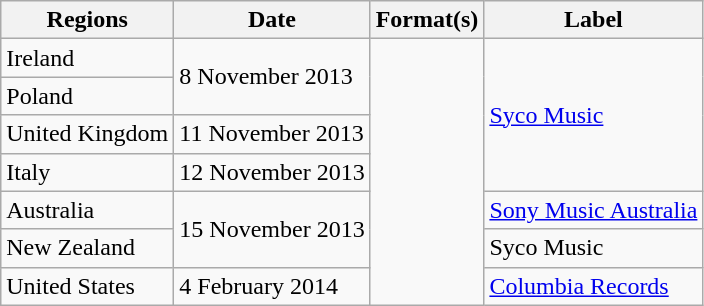<table class="wikitable plainrowheaders">
<tr>
<th scope="col">Regions</th>
<th scope="col">Date</th>
<th scope="col">Format(s)</th>
<th scope="col">Label</th>
</tr>
<tr>
<td>Ireland</td>
<td rowspan="2">8 November 2013</td>
<td rowspan="7"></td>
<td rowspan="4"><a href='#'>Syco Music</a></td>
</tr>
<tr>
<td>Poland</td>
</tr>
<tr>
<td>United Kingdom</td>
<td>11 November 2013</td>
</tr>
<tr>
<td>Italy</td>
<td>12 November 2013</td>
</tr>
<tr>
<td>Australia</td>
<td rowspan="2">15 November 2013</td>
<td><a href='#'>Sony Music Australia</a></td>
</tr>
<tr>
<td>New Zealand</td>
<td>Syco Music</td>
</tr>
<tr>
<td>United States</td>
<td>4 February 2014</td>
<td><a href='#'>Columbia Records</a></td>
</tr>
</table>
